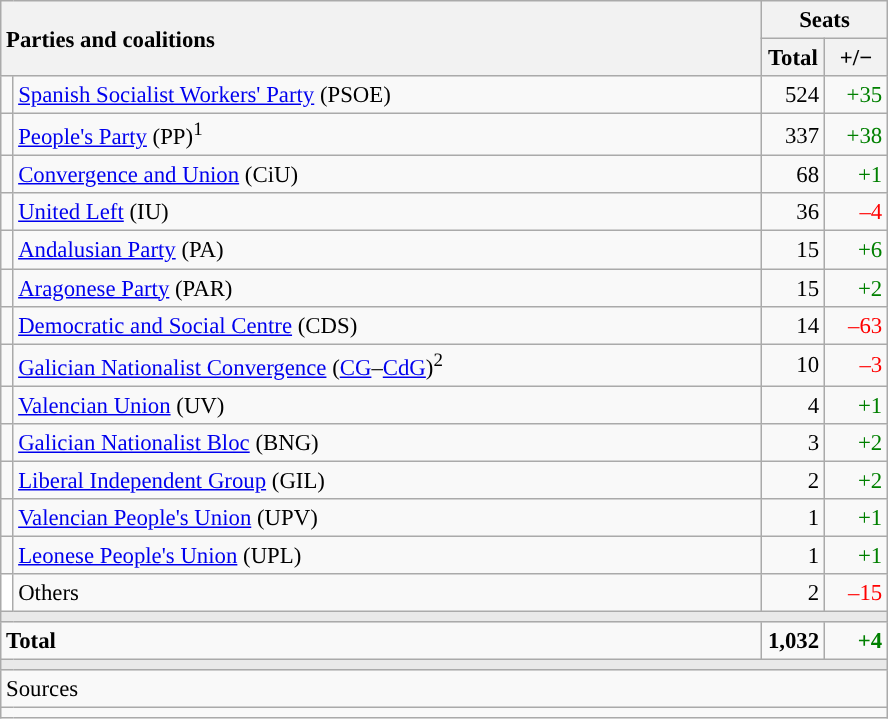<table class="wikitable" style="text-align:right; font-size:95%;">
<tr>
<th style="text-align:left;" rowspan="2" colspan="2" width="500">Parties and coalitions</th>
<th colspan="2">Seats</th>
</tr>
<tr>
<th width="35">Total</th>
<th width="35">+/−</th>
</tr>
<tr>
<td width="1" style="color:inherit;background:"></td>
<td align="left"><a href='#'>Spanish Socialist Workers' Party</a> (PSOE)</td>
<td>524</td>
<td style="color:green;">+35</td>
</tr>
<tr>
<td style="color:inherit;background:"></td>
<td align="left"><a href='#'>People's Party</a> (PP)<sup>1</sup></td>
<td>337</td>
<td style="color:green;">+38</td>
</tr>
<tr>
<td style="color:inherit;background:"></td>
<td align="left"><a href='#'>Convergence and Union</a> (CiU)</td>
<td>68</td>
<td style="color:green;">+1</td>
</tr>
<tr>
<td style="color:inherit;background:"></td>
<td align="left"><a href='#'>United Left</a> (IU)</td>
<td>36</td>
<td style="color:red;">–4</td>
</tr>
<tr>
<td style="color:inherit;background:"></td>
<td align="left"><a href='#'>Andalusian Party</a> (PA)</td>
<td>15</td>
<td style="color:green;">+6</td>
</tr>
<tr>
<td style="color:inherit;background:"></td>
<td align="left"><a href='#'>Aragonese Party</a> (PAR)</td>
<td>15</td>
<td style="color:green;">+2</td>
</tr>
<tr>
<td style="color:inherit;background:"></td>
<td align="left"><a href='#'>Democratic and Social Centre</a> (CDS)</td>
<td>14</td>
<td style="color:red;">–63</td>
</tr>
<tr>
<td style="color:inherit;background:"></td>
<td align="left"><a href='#'>Galician Nationalist Convergence</a> (<a href='#'>CG</a>–<a href='#'>CdG</a>)<sup>2</sup></td>
<td>10</td>
<td style="color:red;">–3</td>
</tr>
<tr>
<td style="color:inherit;background:"></td>
<td align="left"><a href='#'>Valencian Union</a> (UV)</td>
<td>4</td>
<td style="color:green;">+1</td>
</tr>
<tr>
<td style="color:inherit;background:"></td>
<td align="left"><a href='#'>Galician Nationalist Bloc</a> (BNG)</td>
<td>3</td>
<td style="color:green;">+2</td>
</tr>
<tr>
<td style="color:inherit;background:"></td>
<td align="left"><a href='#'>Liberal Independent Group</a> (GIL)</td>
<td>2</td>
<td style="color:green;">+2</td>
</tr>
<tr>
<td style="color:inherit;background:"></td>
<td align="left"><a href='#'>Valencian People's Union</a> (UPV)</td>
<td>1</td>
<td style="color:green;">+1</td>
</tr>
<tr>
<td style="color:inherit;background:"></td>
<td align="left"><a href='#'>Leonese People's Union</a> (UPL)</td>
<td>1</td>
<td style="color:green;">+1</td>
</tr>
<tr>
<td bgcolor="white"></td>
<td align="left">Others</td>
<td>2</td>
<td style="color:red;">–15</td>
</tr>
<tr>
<td colspan="4" bgcolor="#E9E9E9"></td>
</tr>
<tr style="font-weight:bold;">
<td align="left" colspan="2">Total</td>
<td>1,032</td>
<td style="color:green;">+4</td>
</tr>
<tr>
<td colspan="4" bgcolor="#E9E9E9"></td>
</tr>
<tr>
<td align="left" colspan="4">Sources</td>
</tr>
<tr>
<td colspan="6" style="text-align:left;font-size:95%;max-width:790px;"></td>
</tr>
</table>
